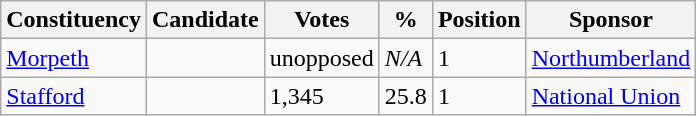<table class="wikitable sortable">
<tr>
<th>Constituency</th>
<th>Candidate</th>
<th>Votes</th>
<th>%</th>
<th>Position</th>
<th>Sponsor</th>
</tr>
<tr>
<td><a href='#'>Morpeth</a></td>
<td></td>
<td>unopposed</td>
<td><em>N/A</em></td>
<td>1</td>
<td><a href='#'>Northumberland</a></td>
</tr>
<tr>
<td><a href='#'>Stafford</a></td>
<td></td>
<td>1,345</td>
<td>25.8</td>
<td>1</td>
<td><a href='#'>National Union</a></td>
</tr>
</table>
